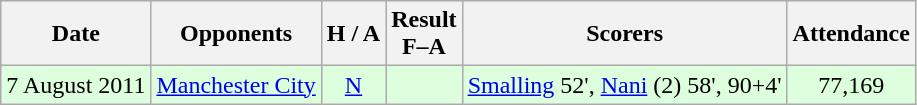<table class="wikitable" style="text-align:center">
<tr>
<th>Date</th>
<th>Opponents</th>
<th>H / A</th>
<th>Result<br>F–A</th>
<th>Scorers</th>
<th>Attendance</th>
</tr>
<tr bgcolor="#ddffdd">
<td>7 August 2011</td>
<td><a href='#'>Manchester City</a></td>
<td><a href='#'>N</a></td>
<td></td>
<td><a href='#'>Smalling</a> 52', <a href='#'>Nani</a> (2) 58', 90+4'</td>
<td>77,169</td>
</tr>
</table>
